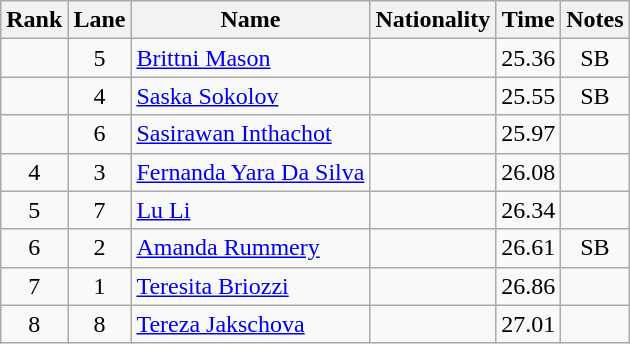<table class='wikitable sortable'  style='text-align:center'>
<tr>
<th>Rank</th>
<th>Lane</th>
<th>Name</th>
<th>Nationality</th>
<th>Time</th>
<th>Notes</th>
</tr>
<tr>
<td></td>
<td>5</td>
<td align=left><a href='#'>Brittni Mason </a></td>
<td align=left></td>
<td>25.36</td>
<td>SB</td>
</tr>
<tr>
<td></td>
<td>4</td>
<td align=left><a href='#'>Saska Sokolov </a></td>
<td align=left></td>
<td>25.55</td>
<td>SB</td>
</tr>
<tr>
<td></td>
<td>6</td>
<td align=left><a href='#'>Sasirawan  Inthachot </a></td>
<td align=left></td>
<td>25.97</td>
<td></td>
</tr>
<tr>
<td>4</td>
<td>3</td>
<td align=left><a href='#'>Fernanda  Yara Da Silva </a></td>
<td align=left></td>
<td>26.08</td>
<td></td>
</tr>
<tr>
<td>5</td>
<td>7</td>
<td align=left><a href='#'>Lu Li </a></td>
<td align=left></td>
<td>26.34</td>
<td></td>
</tr>
<tr>
<td>6</td>
<td>2</td>
<td align=left><a href='#'>Amanda Rummery  </a></td>
<td align=left></td>
<td>26.61</td>
<td>SB</td>
</tr>
<tr>
<td>7</td>
<td>1</td>
<td align=left><a href='#'>Teresita Briozzi  </a></td>
<td align=left></td>
<td>26.86</td>
<td></td>
</tr>
<tr>
<td>8</td>
<td>8</td>
<td align=left><a href='#'>Tereza Jakschova  </a></td>
<td align=left></td>
<td>27.01</td>
<td></td>
</tr>
</table>
